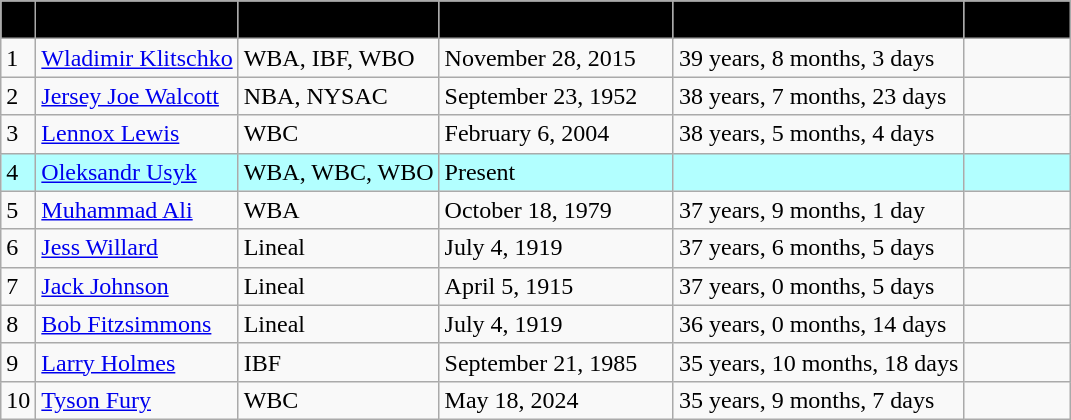<table class="wikitable sortable">
<tr>
<th style="background: #D1EEEE; background: black;« width=»10%"><span></span></th>
<th style="background: #D1EEEE; background: black;« width=»10%"><span>Name</span></th>
<th style="background: #D1EEEE; background: black;« width=»10%"><span>Recognition</span></th>
<th style="background: #D1EEEE; background: black;« width=»10%"><span>Last day as champion</span></th>
<th style="background: #D1EEEE; background: black;« width=»10%"><span>Age</span></th>
<th style="background: #D1EEEE; background: black;« width=»10%"><span>Source(s)</span></th>
</tr>
<tr>
<td>1</td>
<td><a href='#'>Wladimir Klitschko</a></td>
<td>WBA, IBF, WBO</td>
<td>November 28, 2015</td>
<td>39 years, 8 months, 3 days</td>
<td></td>
</tr>
<tr>
<td>2</td>
<td><a href='#'>Jersey Joe Walcott</a></td>
<td>NBA, NYSAC</td>
<td>September 23, 1952</td>
<td>38 years, 7 months, 23 days</td>
<td></td>
</tr>
<tr>
<td>3</td>
<td><a href='#'>Lennox Lewis</a></td>
<td>WBC</td>
<td>February 6, 2004</td>
<td>38 years, 5 months, 4 days</td>
<td></td>
</tr>
<tr bgcolor="#b2ffff">
<td>4</td>
<td><a href='#'>Oleksandr Usyk</a></td>
<td>WBA, WBC, WBO</td>
<td>Present</td>
<td></td>
<td></td>
</tr>
<tr>
<td>5</td>
<td><a href='#'>Muhammad Ali</a></td>
<td>WBA</td>
<td>October 18, 1979</td>
<td>37 years, 9 months, 1 day</td>
<td></td>
</tr>
<tr>
<td>6</td>
<td><a href='#'>Jess Willard</a></td>
<td>Lineal</td>
<td>July 4, 1919</td>
<td>37 years, 6 months, 5 days</td>
<td></td>
</tr>
<tr>
<td>7</td>
<td><a href='#'>Jack Johnson</a></td>
<td>Lineal</td>
<td>April 5, 1915</td>
<td>37 years, 0 months, 5 days</td>
<td></td>
</tr>
<tr>
<td>8</td>
<td><a href='#'>Bob Fitzsimmons</a></td>
<td>Lineal</td>
<td>July 4, 1919</td>
<td>36 years, 0 months, 14 days</td>
<td></td>
</tr>
<tr>
<td>9</td>
<td><a href='#'>Larry Holmes</a></td>
<td>IBF</td>
<td>September 21, 1985</td>
<td>35 years, 10 months, 18 days</td>
<td></td>
</tr>
<tr>
<td>10</td>
<td><a href='#'>Tyson Fury</a></td>
<td>WBC</td>
<td>May 18, 2024</td>
<td>35 years, 9 months, 7 days</td>
<td></td>
</tr>
</table>
